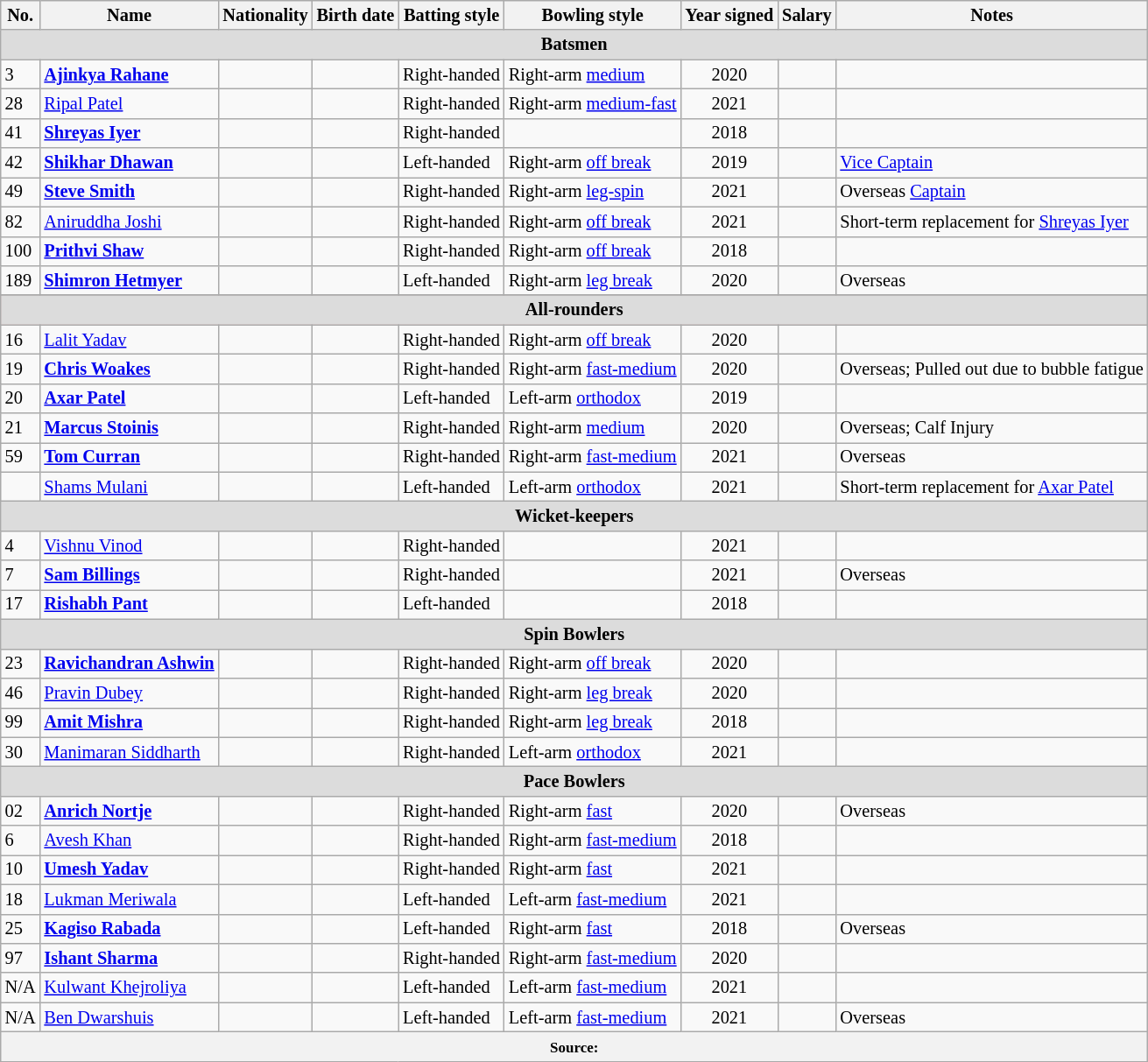<table class="wikitable" style="font-size:85%;">
<tr>
<th>No.</th>
<th>Name</th>
<th>Nationality</th>
<th>Birth date</th>
<th>Batting style</th>
<th>Bowling style</th>
<th>Year signed</th>
<th>Salary</th>
<th>Notes</th>
</tr>
<tr>
<th colspan="9" style="background: #DCDCDC; text-align:center">Batsmen</th>
</tr>
<tr>
<td>3</td>
<td><strong><a href='#'>Ajinkya Rahane</a></strong></td>
<td></td>
<td></td>
<td>Right-handed</td>
<td>Right-arm <a href='#'>medium</a></td>
<td style="text-align:center;">2020</td>
<td style="text-align:right;"></td>
<td></td>
</tr>
<tr>
<td>28</td>
<td><a href='#'>Ripal Patel</a></td>
<td></td>
<td></td>
<td>Right-handed</td>
<td>Right-arm <a href='#'>medium-fast</a></td>
<td style="text-align:center;">2021</td>
<td style="text-align:right;"></td>
<td></td>
</tr>
<tr>
<td>41</td>
<td><strong><a href='#'>Shreyas Iyer</a></strong></td>
<td></td>
<td></td>
<td>Right-handed</td>
<td></td>
<td style="text-align:center;">2018</td>
<td style="text-align:right;"></td>
<td></td>
</tr>
<tr>
<td>42</td>
<td><strong><a href='#'>Shikhar Dhawan</a></strong></td>
<td></td>
<td></td>
<td>Left-handed</td>
<td>Right-arm <a href='#'>off break</a></td>
<td style="text-align:center;">2019</td>
<td style="text-align:right;"></td>
<td><a href='#'>Vice Captain</a></td>
</tr>
<tr>
<td>49</td>
<td><strong><a href='#'>Steve Smith</a></strong></td>
<td></td>
<td></td>
<td>Right-handed</td>
<td>Right-arm <a href='#'>leg-spin</a></td>
<td style="text-align:center;">2021</td>
<td style="text-align:right;"></td>
<td>Overseas <a href='#'>Captain</a></td>
</tr>
<tr>
<td>82</td>
<td><a href='#'>Aniruddha Joshi</a></td>
<td></td>
<td></td>
<td>Right-handed</td>
<td>Right-arm <a href='#'>off break</a></td>
<td style="text-align:center;">2021</td>
<td style="text-align:right;"></td>
<td>Short-term replacement for <a href='#'>Shreyas Iyer</a></td>
</tr>
<tr>
<td>100</td>
<td><strong><a href='#'>Prithvi Shaw</a></strong></td>
<td></td>
<td></td>
<td>Right-handed</td>
<td>Right-arm <a href='#'>off break</a></td>
<td style="text-align:center;">2018</td>
<td style="text-align:right;"></td>
<td></td>
</tr>
<tr>
<td>189</td>
<td><strong><a href='#'>Shimron Hetmyer</a></strong></td>
<td></td>
<td></td>
<td>Left-handed</td>
<td>Right-arm <a href='#'>leg break</a></td>
<td style="text-align:center;">2020</td>
<td style="text-align:right;"></td>
<td>Overseas</td>
</tr>
<tr>
</tr>
<tr style="background:#ffcccc;">
<th colspan="9" style="background: #DCDCDC; text-align:center">All-rounders</th>
</tr>
<tr>
<td>16</td>
<td><a href='#'>Lalit Yadav</a></td>
<td></td>
<td></td>
<td>Right-handed</td>
<td>Right-arm <a href='#'>off break</a></td>
<td style="text-align:center;">2020</td>
<td style="text-align:right;"></td>
<td></td>
</tr>
<tr>
<td>19</td>
<td><strong><a href='#'>Chris Woakes</a></strong></td>
<td></td>
<td></td>
<td>Right-handed</td>
<td>Right-arm <a href='#'>fast-medium</a></td>
<td style="text-align:center;">2020</td>
<td style="text-align:right;"></td>
<td>Overseas; Pulled out due to bubble fatigue</td>
</tr>
<tr>
<td>20</td>
<td><strong><a href='#'>Axar Patel</a></strong></td>
<td></td>
<td></td>
<td>Left-handed</td>
<td>Left-arm <a href='#'>orthodox</a></td>
<td style="text-align:center;">2019</td>
<td style="text-align:right;"></td>
<td></td>
</tr>
<tr>
<td>21</td>
<td><strong><a href='#'>Marcus Stoinis</a></strong></td>
<td></td>
<td></td>
<td>Right-handed</td>
<td>Right-arm <a href='#'>medium</a></td>
<td style="text-align:center;">2020</td>
<td style="text-align:right;"></td>
<td>Overseas; Calf Injury</td>
</tr>
<tr>
<td>59</td>
<td><strong><a href='#'>Tom Curran</a></strong></td>
<td></td>
<td></td>
<td>Right-handed</td>
<td>Right-arm <a href='#'>fast-medium</a></td>
<td style="text-align:center;">2021</td>
<td style="text-align:right;"></td>
<td>Overseas</td>
</tr>
<tr>
<td></td>
<td><a href='#'>Shams Mulani</a></td>
<td></td>
<td></td>
<td>Left-handed</td>
<td>Left-arm <a href='#'>orthodox</a></td>
<td style="text-align:center;">2021</td>
<td style="text-align:right;"></td>
<td>Short-term replacement for <a href='#'>Axar Patel</a></td>
</tr>
<tr>
<th colspan="9" style="background: #DCDCDC; text-align:center">Wicket-keepers</th>
</tr>
<tr>
<td>4</td>
<td><a href='#'>Vishnu Vinod</a></td>
<td></td>
<td></td>
<td>Right-handed</td>
<td></td>
<td style="text-align:center;">2021</td>
<td style="text-align:right;"></td>
<td></td>
</tr>
<tr>
<td>7</td>
<td><strong><a href='#'>Sam Billings</a></strong></td>
<td></td>
<td></td>
<td>Right-handed</td>
<td></td>
<td style="text-align:center;">2021</td>
<td style="text-align:right;"></td>
<td>Overseas</td>
</tr>
<tr>
<td>17</td>
<td><strong><a href='#'>Rishabh Pant</a></strong></td>
<td></td>
<td></td>
<td>Left-handed</td>
<td></td>
<td style="text-align:center;">2018</td>
<td style="text-align:right;"></td>
<td></td>
</tr>
<tr>
<th colspan="9" style="background: #DCDCDC; text-align:center">Spin Bowlers</th>
</tr>
<tr>
<td>23</td>
<td><strong><a href='#'>Ravichandran Ashwin</a></strong></td>
<td></td>
<td></td>
<td>Right-handed</td>
<td>Right-arm <a href='#'>off break</a></td>
<td style="text-align:center;">2020</td>
<td style="text-align:right;"></td>
<td></td>
</tr>
<tr>
<td>46</td>
<td><a href='#'>Pravin Dubey</a></td>
<td></td>
<td></td>
<td>Right-handed</td>
<td>Right-arm <a href='#'>leg break</a></td>
<td style="text-align:center;">2020</td>
<td style="text-align:right;"></td>
<td></td>
</tr>
<tr>
<td>99</td>
<td><strong><a href='#'>Amit Mishra</a></strong></td>
<td></td>
<td></td>
<td>Right-handed</td>
<td>Right-arm <a href='#'>leg break</a></td>
<td style="text-align:center;">2018</td>
<td style="text-align:right;"></td>
<td></td>
</tr>
<tr>
<td>30</td>
<td><a href='#'>Manimaran Siddharth</a></td>
<td></td>
<td></td>
<td>Right-handed</td>
<td>Left-arm <a href='#'>orthodox</a></td>
<td style="text-align:center;">2021</td>
<td style="text-align:right;"></td>
<td></td>
</tr>
<tr>
<th colspan="9" style="background: #DCDCDC; text-align:center">Pace Bowlers</th>
</tr>
<tr>
<td>02</td>
<td><strong><a href='#'>Anrich Nortje</a></strong></td>
<td></td>
<td></td>
<td>Right-handed</td>
<td>Right-arm <a href='#'>fast</a></td>
<td style="text-align:center;">2020</td>
<td style="text-align:right;"></td>
<td>Overseas</td>
</tr>
<tr>
<td>6</td>
<td><a href='#'>Avesh Khan</a></td>
<td></td>
<td></td>
<td>Right-handed</td>
<td>Right-arm <a href='#'>fast-medium</a></td>
<td style="text-align:center;">2018</td>
<td style="text-align:right;"></td>
<td></td>
</tr>
<tr>
<td>10</td>
<td><strong><a href='#'>Umesh Yadav</a></strong></td>
<td></td>
<td></td>
<td>Right-handed</td>
<td>Right-arm <a href='#'>fast</a></td>
<td style="text-align:center;">2021</td>
<td style="text-align:right;"></td>
<td></td>
</tr>
<tr>
<td>18</td>
<td><a href='#'>Lukman Meriwala</a></td>
<td></td>
<td></td>
<td>Left-handed</td>
<td>Left-arm <a href='#'>fast-medium</a></td>
<td style="text-align:center;">2021</td>
<td style="text-align:right;"></td>
<td></td>
</tr>
<tr>
<td>25</td>
<td><strong><a href='#'>Kagiso Rabada</a></strong></td>
<td></td>
<td></td>
<td>Left-handed</td>
<td>Right-arm <a href='#'>fast</a></td>
<td style="text-align:center;">2018</td>
<td style="text-align:right;"></td>
<td>Overseas</td>
</tr>
<tr>
<td>97</td>
<td><strong><a href='#'>Ishant Sharma</a></strong></td>
<td></td>
<td></td>
<td>Right-handed</td>
<td>Right-arm <a href='#'>fast-medium</a></td>
<td style="text-align:center;">2020</td>
<td style="text-align:right;"></td>
<td></td>
</tr>
<tr>
<td>N/A</td>
<td><a href='#'>Kulwant Khejroliya</a></td>
<td></td>
<td></td>
<td>Left-handed</td>
<td>Left-arm <a href='#'>fast-medium</a></td>
<td style="text-align: center;">2021</td>
<td style="text-align: right;"></td>
<td></td>
</tr>
<tr>
<td>N/A</td>
<td><a href='#'>Ben Dwarshuis</a></td>
<td></td>
<td></td>
<td>Left-handed</td>
<td>Left-arm <a href='#'>fast-medium</a></td>
<td style="text-align: center;">2021</td>
<td style="text-align: right;"></td>
<td>Overseas</td>
</tr>
<tr>
<th colspan="9" style="text-align: center;"><small>Source:</small></th>
</tr>
</table>
